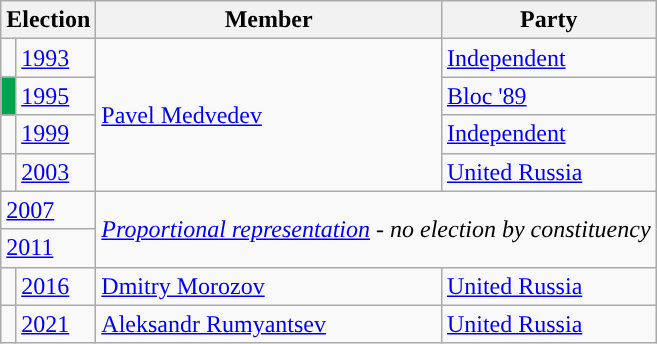<table class="wikitable">
<tr>
<th colspan="2">Election</th>
<th>Member</th>
<th>Party</th>
</tr>
<tr>
<td style="background-color:"></td>
<td><a href='#'>1993</a></td>
<td rowspan=4><a href='#'>Pavel Medvedev</a></td>
<td><a href='#'>Independent</a></td>
</tr>
<tr>
<td style="background-color:#00A44E"></td>
<td><a href='#'>1995</a></td>
<td><a href='#'>Bloc '89</a></td>
</tr>
<tr>
<td style="background-color:"></td>
<td><a href='#'>1999</a></td>
<td><a href='#'>Independent</a></td>
</tr>
<tr>
<td style="background-color:"></td>
<td><a href='#'>2003</a></td>
<td><a href='#'>United Russia</a></td>
</tr>
<tr>
<td colspan=2><a href='#'>2007</a></td>
<td colspan=2 rowspan=2><em><a href='#'>Proportional representation</a> - no election by constituency</em></td>
</tr>
<tr>
<td colspan=2><a href='#'>2011</a></td>
</tr>
<tr>
<td style="background-color:"></td>
<td><a href='#'>2016</a></td>
<td><a href='#'>Dmitry Morozov</a></td>
<td><a href='#'>United Russia</a></td>
</tr>
<tr>
<td style="background-color:"></td>
<td><a href='#'>2021</a></td>
<td><a href='#'>Aleksandr Rumyantsev</a></td>
<td><a href='#'>United Russia</a></td>
</tr>
</table>
